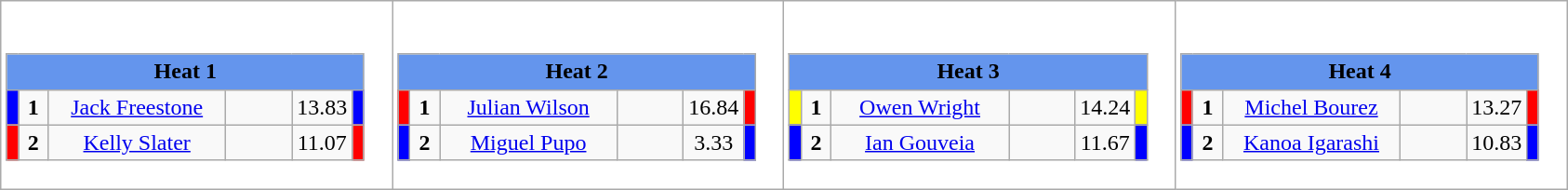<table class="wikitable" style="background:#fff;">
<tr>
<td><div><br><table class="wikitable">
<tr>
<td colspan="6"  style="text-align:center; background:#6495ed;"><strong>Heat 1</strong></td>
</tr>
<tr>
<td style="width:01px; background: #00f;"></td>
<td style="width:14px; text-align:center;"><strong>1</strong></td>
<td style="width:120px; text-align:center;"><a href='#'>Jack Freestone</a></td>
<td style="width:40px; text-align:center;"></td>
<td style="width:20px; text-align:center;">13.83</td>
<td style="width:01px; background: #00f;"></td>
</tr>
<tr>
<td style="width:01px; background: #f00;"></td>
<td style="width:14px; text-align:center;"><strong>2</strong></td>
<td style="width:120px; text-align:center;"><a href='#'>Kelly Slater</a></td>
<td style="width:40px; text-align:center;"></td>
<td style="width:20px; text-align:center;">11.07</td>
<td style="width:01px; background: #f00;"></td>
</tr>
</table>
</div></td>
<td><div><br><table class="wikitable">
<tr>
<td colspan="6"  style="text-align:center; background:#6495ed;"><strong>Heat 2</strong></td>
</tr>
<tr>
<td style="width:01px; background: #f00;"></td>
<td style="width:14px; text-align:center;"><strong>1</strong></td>
<td style="width:120px; text-align:center;"><a href='#'>Julian Wilson</a></td>
<td style="width:40px; text-align:center;"></td>
<td style="width:20px; text-align:center;">16.84</td>
<td style="width:01px; background: #f00;"></td>
</tr>
<tr>
<td style="width:01px; background: #00f;"></td>
<td style="width:14px; text-align:center;"><strong>2</strong></td>
<td style="width:120px; text-align:center;"><a href='#'>Miguel Pupo</a></td>
<td style="width:40px; text-align:center;"></td>
<td style="width:20px; text-align:center;">3.33</td>
<td style="width:01px; background: #00f;"></td>
</tr>
</table>
</div></td>
<td><div><br><table class="wikitable">
<tr>
<td colspan="6"  style="text-align:center; background:#6495ed;"><strong>Heat 3</strong></td>
</tr>
<tr>
<td style="width:01px; background: #ff0;"></td>
<td style="width:14px; text-align:center;"><strong>1</strong></td>
<td style="width:120px; text-align:center;"><a href='#'>Owen Wright</a></td>
<td style="width:40px; text-align:center;"></td>
<td style="width:20px; text-align:center;">14.24</td>
<td style="width:01px; background: #ff0;"></td>
</tr>
<tr>
<td style="width:01px; background: #00f;"></td>
<td style="width:14px; text-align:center;"><strong>2</strong></td>
<td style="width:120px; text-align:center;"><a href='#'>Ian Gouveia</a></td>
<td style="width:40px; text-align:center;"></td>
<td style="width:20px; text-align:center;">11.67</td>
<td style="width:01px; background: #00f;"></td>
</tr>
</table>
</div></td>
<td><div><br><table class="wikitable">
<tr>
<td colspan="6"  style="text-align:center; background:#6495ed;"><strong>Heat 4</strong></td>
</tr>
<tr>
<td style="width:01px; background: #f00;"></td>
<td style="width:14px; text-align:center;"><strong>1</strong></td>
<td style="width:120px; text-align:center;"><a href='#'>Michel Bourez</a></td>
<td style="width:40px; text-align:center;"></td>
<td style="width:20px; text-align:center;">13.27</td>
<td style="width:01px; background: #f00;"></td>
</tr>
<tr>
<td style="width:01px; background: #00f;"></td>
<td style="width:14px; text-align:center;"><strong>2</strong></td>
<td style="width:120px; text-align:center;"><a href='#'>Kanoa Igarashi</a></td>
<td style="width:40px; text-align:center;"></td>
<td style="width:20px; text-align:center;">10.83</td>
<td style="width:01px; background: #00f;"></td>
</tr>
</table>
</div></td>
</tr>
</table>
